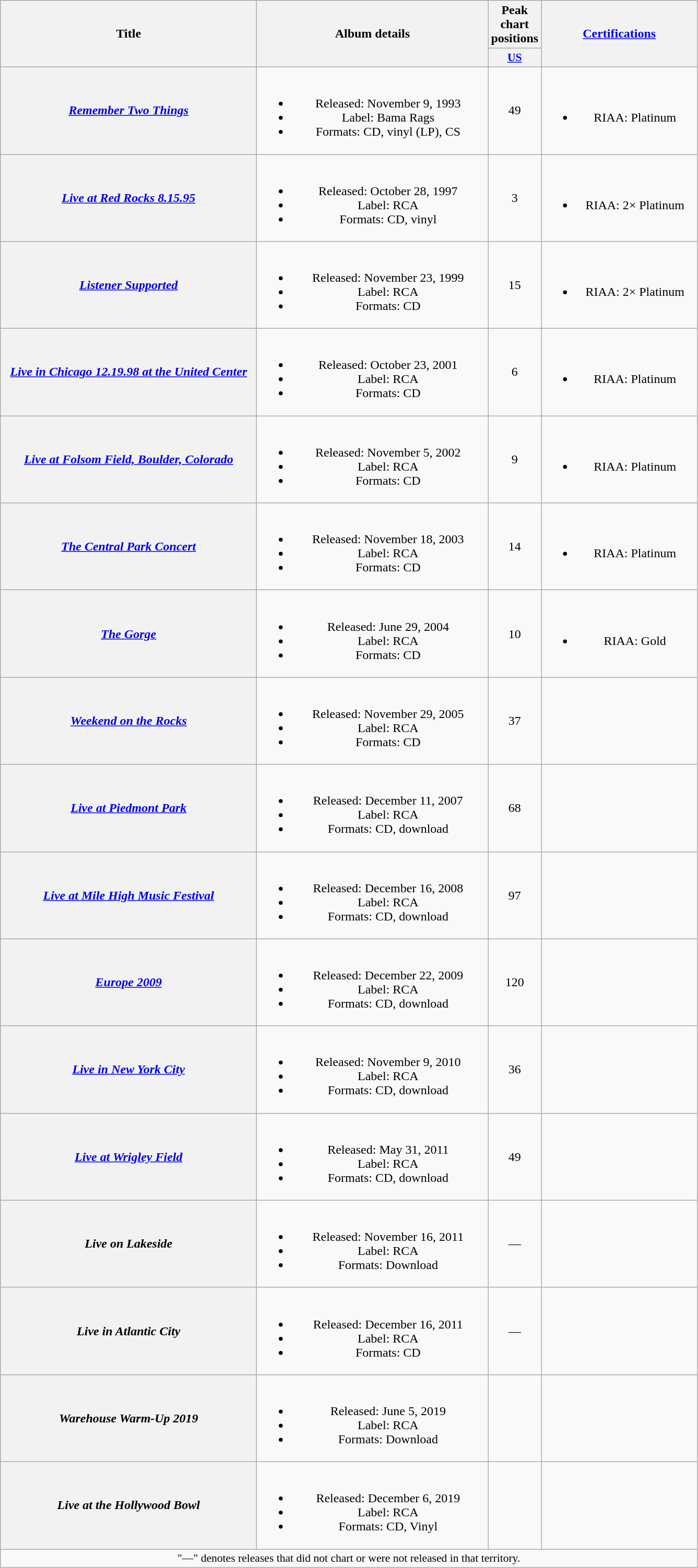<table class="wikitable plainrowheaders" style="text-align:center;">
<tr>
<th scope="col" rowspan="2" style="width:20em;">Title</th>
<th scope="col" rowspan="2" style="width:18em;">Album details</th>
<th scope="col" colspan="1">Peak chart positions</th>
<th scope="col" rowspan="2" style="width:12em;"><a href='#'>Certifications</a></th>
</tr>
<tr>
<th scope="col" style="width:3em;font-size:90%;"><a href='#'>US</a><br></th>
</tr>
<tr>
<th scope="row"><em><a href='#'>Remember Two Things</a></em></th>
<td><br><ul><li>Released: November 9, 1993</li><li>Label: Bama Rags</li><li>Formats: CD, vinyl (LP), CS</li></ul></td>
<td>49</td>
<td><br><ul><li>RIAA: Platinum</li></ul></td>
</tr>
<tr>
<th scope="row"><em><a href='#'>Live at Red Rocks 8.15.95</a></em></th>
<td><br><ul><li>Released: October 28, 1997</li><li>Label: RCA</li><li>Formats: CD, vinyl</li></ul></td>
<td>3</td>
<td><br><ul><li>RIAA: 2× Platinum</li></ul></td>
</tr>
<tr>
<th scope="row"><em><a href='#'>Listener Supported</a></em></th>
<td><br><ul><li>Released: November 23, 1999</li><li>Label: RCA</li><li>Formats: CD</li></ul></td>
<td>15</td>
<td><br><ul><li>RIAA: 2× Platinum</li></ul></td>
</tr>
<tr>
<th scope="row"><em><a href='#'>Live in Chicago 12.19.98 at the United Center</a></em></th>
<td><br><ul><li>Released: October 23, 2001</li><li>Label: RCA</li><li>Formats: CD</li></ul></td>
<td>6</td>
<td><br><ul><li>RIAA: Platinum</li></ul></td>
</tr>
<tr>
<th scope="row"><em><a href='#'>Live at Folsom Field, Boulder, Colorado</a></em></th>
<td><br><ul><li>Released: November 5, 2002</li><li>Label: RCA</li><li>Formats: CD</li></ul></td>
<td>9</td>
<td><br><ul><li>RIAA: Platinum</li></ul></td>
</tr>
<tr>
<th scope="row"><em><a href='#'>The Central Park Concert</a></em></th>
<td><br><ul><li>Released: November 18, 2003</li><li>Label: RCA</li><li>Formats: CD</li></ul></td>
<td>14</td>
<td><br><ul><li>RIAA: Platinum</li></ul></td>
</tr>
<tr>
<th scope="row"><em><a href='#'>The Gorge</a></em></th>
<td><br><ul><li>Released: June 29, 2004</li><li>Label: RCA</li><li>Formats: CD</li></ul></td>
<td>10</td>
<td><br><ul><li>RIAA: Gold</li></ul></td>
</tr>
<tr>
<th scope="row"><em><a href='#'>Weekend on the Rocks</a></em></th>
<td><br><ul><li>Released: November 29, 2005</li><li>Label: RCA</li><li>Formats: CD</li></ul></td>
<td>37</td>
<td></td>
</tr>
<tr>
<th scope="row"><em><a href='#'>Live at Piedmont Park</a></em></th>
<td><br><ul><li>Released: December 11, 2007</li><li>Label: RCA</li><li>Formats: CD, download</li></ul></td>
<td>68</td>
<td></td>
</tr>
<tr>
<th scope="row"><em><a href='#'>Live at Mile High Music Festival</a></em></th>
<td><br><ul><li>Released: December 16, 2008</li><li>Label: RCA</li><li>Formats: CD, download</li></ul></td>
<td>97</td>
<td></td>
</tr>
<tr>
<th scope="row"><em><a href='#'>Europe 2009</a></em></th>
<td><br><ul><li>Released: December 22, 2009</li><li>Label: RCA</li><li>Formats: CD, download</li></ul></td>
<td>120</td>
<td></td>
</tr>
<tr>
<th scope="row"><em><a href='#'>Live in New York City</a></em></th>
<td><br><ul><li>Released: November 9, 2010</li><li>Label: RCA</li><li>Formats: CD, download</li></ul></td>
<td>36</td>
<td></td>
</tr>
<tr>
<th scope="row"><em><a href='#'>Live at Wrigley Field</a></em></th>
<td><br><ul><li>Released: May 31, 2011</li><li>Label: RCA</li><li>Formats: CD, download</li></ul></td>
<td>49</td>
<td></td>
</tr>
<tr>
<th scope="row"><em>Live on Lakeside</em></th>
<td><br><ul><li>Released: November 16, 2011</li><li>Label: RCA</li><li>Formats: Download</li></ul></td>
<td>—</td>
<td></td>
</tr>
<tr>
<th scope="row"><em>Live in Atlantic City</em></th>
<td><br><ul><li>Released: December 16, 2011</li><li>Label: RCA</li><li>Formats: CD</li></ul></td>
<td>—</td>
<td></td>
</tr>
<tr>
<th scope="row"><em>Warehouse Warm-Up 2019</em></th>
<td><br><ul><li>Released: June 5, 2019</li><li>Label: RCA</li><li>Formats: Download</li></ul></td>
<td></td>
<td></td>
</tr>
<tr>
<th scope="row"><em>Live at the Hollywood Bowl</em></th>
<td><br><ul><li>Released: December 6, 2019</li><li>Label: RCA</li><li>Formats: CD, Vinyl</li></ul></td>
<td></td>
<td></td>
</tr>
<tr>
<td colspan="4" style="font-size:90%">"—" denotes releases that did not chart or were not released in that territory.</td>
</tr>
</table>
